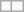<table class="wikitable" style="text-align:center;">
<tr>
<td style="width:50%;"></td>
<td style="width:50%;"></td>
</tr>
</table>
